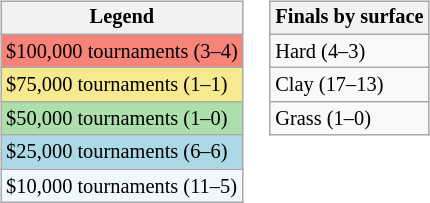<table>
<tr valign=top>
<td><br><table class="wikitable" style="font-size:85%;">
<tr>
<th>Legend</th>
</tr>
<tr style="background:#f88379;">
<td>$100,000 tournaments (3–4)</td>
</tr>
<tr style="background:#f7e98e;">
<td>$75,000 tournaments (1–1)</td>
</tr>
<tr style="background:#addfad;">
<td>$50,000 tournaments (1–0)</td>
</tr>
<tr style="background:lightblue;">
<td>$25,000 tournaments (6–6)</td>
</tr>
<tr style="background:#f0f8ff;">
<td>$10,000 tournaments (11–5)</td>
</tr>
</table>
</td>
<td><br><table class="wikitable" style="font-size:85%;">
<tr>
<th>Finals by surface</th>
</tr>
<tr>
<td>Hard (4–3)</td>
</tr>
<tr>
<td>Clay (17–13)</td>
</tr>
<tr>
<td>Grass (1–0)</td>
</tr>
</table>
</td>
</tr>
</table>
